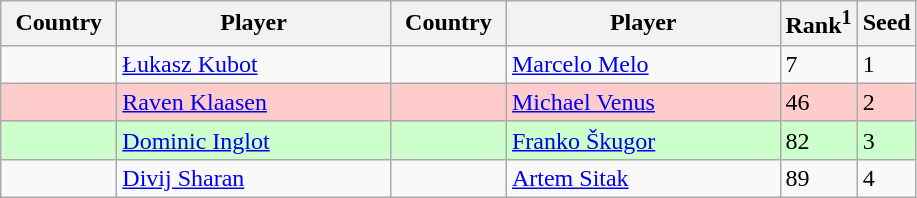<table class="sortable wikitable">
<tr>
<th width="70">Country</th>
<th width="175">Player</th>
<th width="70">Country</th>
<th width="175">Player</th>
<th>Rank<sup>1</sup></th>
<th>Seed</th>
</tr>
<tr>
<td></td>
<td><a href='#'>Łukasz Kubot</a></td>
<td></td>
<td><a href='#'>Marcelo Melo</a></td>
<td>7</td>
<td>1</td>
</tr>
<tr style="background:#fcc;">
<td></td>
<td><a href='#'>Raven Klaasen</a></td>
<td></td>
<td><a href='#'>Michael Venus</a></td>
<td>46</td>
<td>2</td>
</tr>
<tr style="background:#cfc;">
<td></td>
<td><a href='#'>Dominic Inglot</a></td>
<td></td>
<td><a href='#'>Franko Škugor</a></td>
<td>82</td>
<td>3</td>
</tr>
<tr>
<td></td>
<td><a href='#'>Divij Sharan</a></td>
<td></td>
<td><a href='#'>Artem Sitak</a></td>
<td>89</td>
<td>4</td>
</tr>
</table>
